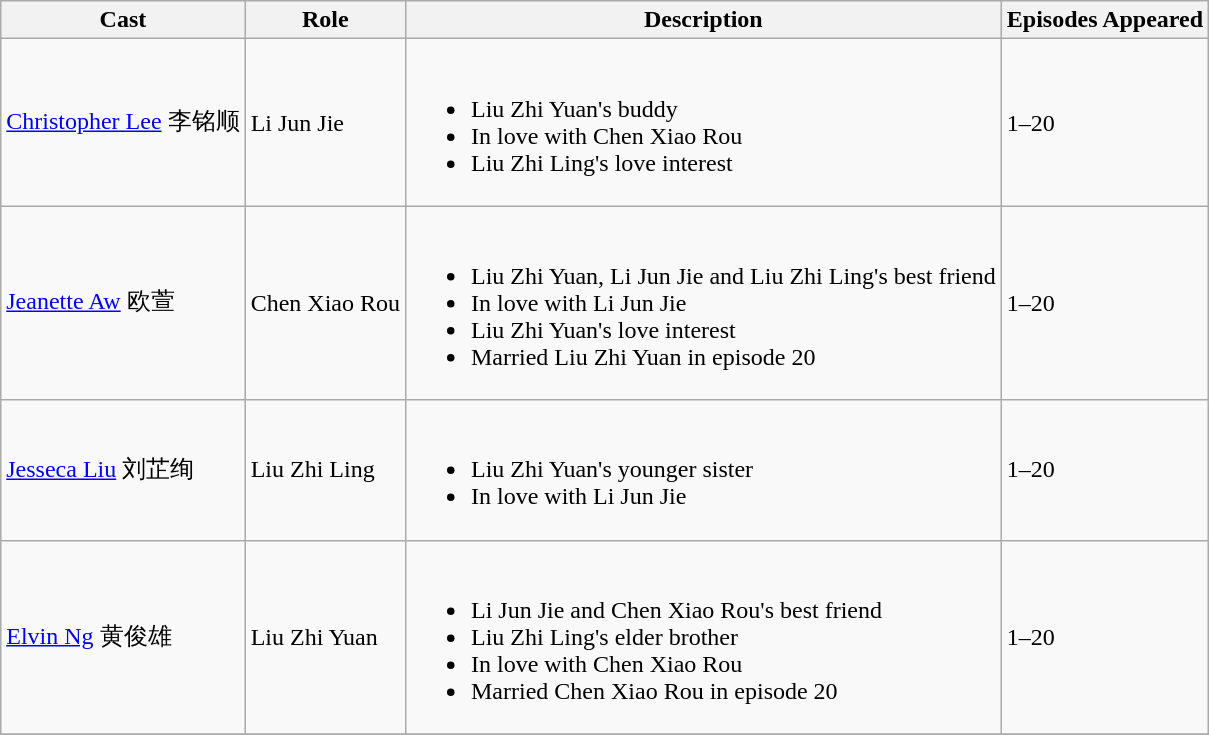<table class="wikitable">
<tr>
<th>Cast</th>
<th>Role</th>
<th>Description</th>
<th>Episodes Appeared</th>
</tr>
<tr>
<td><a href='#'>Christopher Lee</a> 李铭顺</td>
<td>Li Jun Jie</td>
<td><br><ul><li>Liu Zhi Yuan's buddy</li><li>In love with Chen Xiao Rou</li><li>Liu Zhi Ling's love interest</li></ul></td>
<td>1–20</td>
</tr>
<tr>
<td><a href='#'>Jeanette Aw</a> 欧萱</td>
<td>Chen Xiao Rou</td>
<td><br><ul><li>Liu Zhi Yuan, Li Jun Jie and Liu Zhi Ling's best friend</li><li>In love with Li Jun Jie</li><li>Liu Zhi Yuan's love interest</li><li>Married Liu Zhi Yuan in episode 20</li></ul></td>
<td>1–20</td>
</tr>
<tr>
<td><a href='#'>Jesseca Liu</a> 刘芷绚</td>
<td>Liu Zhi Ling</td>
<td><br><ul><li>Liu Zhi Yuan's younger sister</li><li>In love with Li Jun Jie</li></ul></td>
<td>1–20</td>
</tr>
<tr>
<td><a href='#'>Elvin Ng</a> 黄俊雄</td>
<td>Liu Zhi Yuan</td>
<td><br><ul><li>Li Jun Jie and Chen Xiao Rou's best friend</li><li>Liu Zhi Ling's elder brother</li><li>In love with Chen Xiao Rou</li><li>Married Chen Xiao Rou in episode 20</li></ul></td>
<td>1–20</td>
</tr>
<tr>
</tr>
</table>
